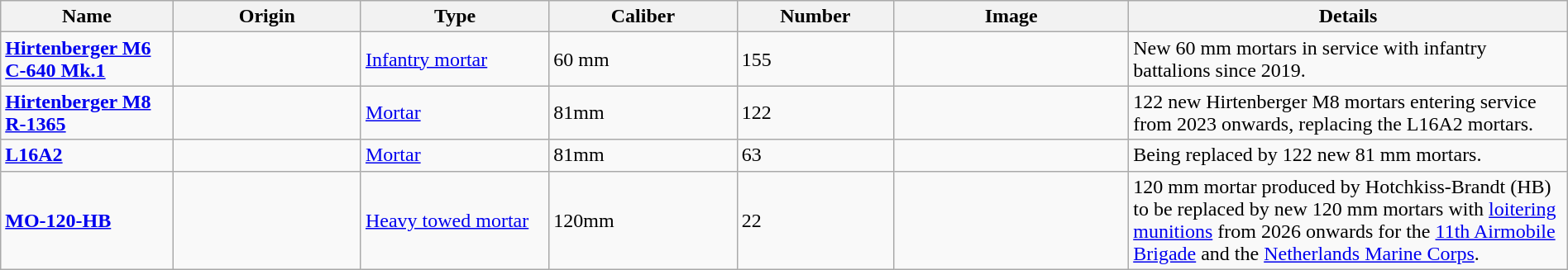<table class="wikitable" style="margin:auto; width:100%;">
<tr>
<th style="text-align: center; width:11%;">Name</th>
<th style="text-align: center; width:12%;">Origin</th>
<th style="text-align: center; width:12%;">Type</th>
<th style="text-align: center; width:12%;">Caliber</th>
<th style="text-align: center; width:10%;">Number</th>
<th style="text-align: center; width:15%;">Image</th>
<th style="text-align: center; width:28%;">Details</th>
</tr>
<tr>
<td><strong><a href='#'>Hirtenberger M6 C-640 Mk.1</a></strong></td>
<td><small></small></td>
<td><a href='#'>Infantry mortar</a></td>
<td>60 mm</td>
<td>155</td>
<td></td>
<td>New 60 mm mortars in service with infantry battalions since 2019.</td>
</tr>
<tr>
<td><strong><a href='#'>Hirtenberger M8 R-1365</a></strong></td>
<td><small></small></td>
<td><a href='#'>Mortar</a></td>
<td>81mm</td>
<td>122</td>
<td></td>
<td>122 new Hirtenberger M8 mortars entering service from 2023 onwards, replacing the L16A2 mortars.</td>
</tr>
<tr>
<td><strong><a href='#'>L16A2</a></strong></td>
<td><small></small></td>
<td><a href='#'>Mortar</a></td>
<td>81mm</td>
<td>63</td>
<td></td>
<td>Being replaced by 122 new 81 mm mortars.</td>
</tr>
<tr>
<td><strong><a href='#'>MO-120-HB</a></strong></td>
<td><small></small></td>
<td><a href='#'>Heavy towed mortar</a></td>
<td>120mm</td>
<td>22</td>
<td></td>
<td>120 mm mortar produced by Hotchkiss-Brandt (HB) to be replaced by new 120 mm mortars with <a href='#'>loitering munitions</a> from 2026 onwards for the <a href='#'>11th Airmobile Brigade</a> and the <a href='#'>Netherlands Marine Corps</a>.</td>
</tr>
</table>
